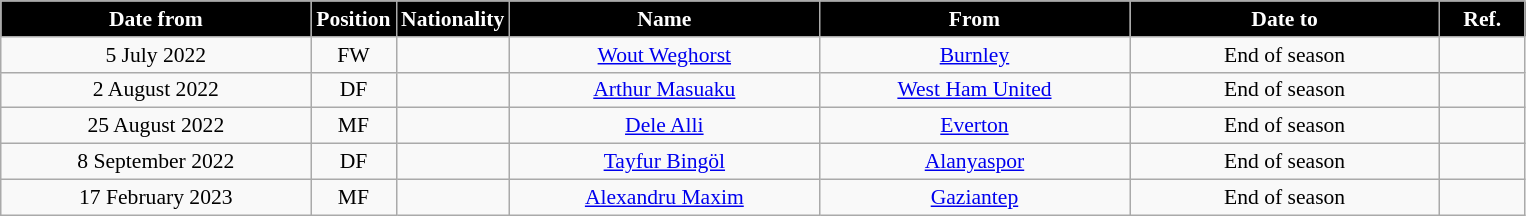<table class="wikitable" style="text-align:center; font-size:90%; ">
<tr>
<th style="background:#000000; color:white; width:200px;">Date from</th>
<th style="background:#000000; color:white; width:50px;">Position</th>
<th style="background:#000000; color:white; width:50px;">Nationality</th>
<th style="background:#000000; color:white; width:200px;">Name</th>
<th style="background:#000000; color:white; width:200px;">From</th>
<th style="background:#000000; color:white; width:200px;">Date to</th>
<th style="background:#000000; color:white; width:50px;">Ref.</th>
</tr>
<tr>
<td>5 July 2022</td>
<td>FW</td>
<td></td>
<td><a href='#'>Wout Weghorst</a></td>
<td><a href='#'>Burnley</a></td>
<td>End of season</td>
<td></td>
</tr>
<tr>
<td>2 August 2022</td>
<td>DF</td>
<td></td>
<td><a href='#'>Arthur Masuaku</a></td>
<td><a href='#'>West Ham United</a></td>
<td>End of season</td>
<td></td>
</tr>
<tr>
<td>25 August 2022</td>
<td>MF</td>
<td></td>
<td><a href='#'>Dele Alli</a></td>
<td><a href='#'>Everton</a></td>
<td>End of season</td>
<td></td>
</tr>
<tr>
<td>8 September 2022</td>
<td>DF</td>
<td></td>
<td><a href='#'>Tayfur Bingöl</a></td>
<td><a href='#'>Alanyaspor</a></td>
<td>End of season</td>
<td></td>
</tr>
<tr>
<td>17 February 2023</td>
<td>MF</td>
<td></td>
<td><a href='#'>Alexandru Maxim</a></td>
<td><a href='#'>Gaziantep</a></td>
<td>End of season</td>
<td></td>
</tr>
</table>
